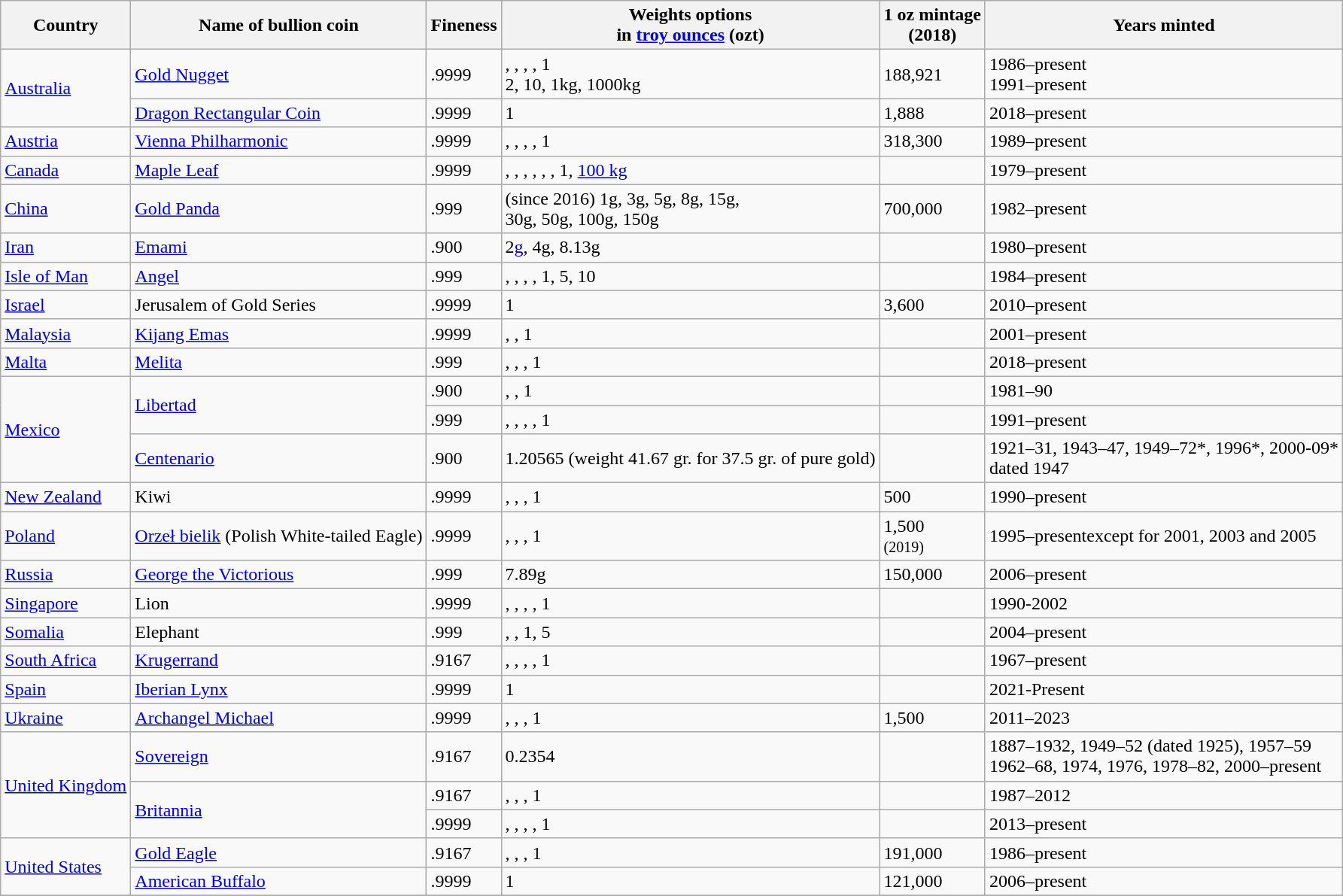<table class="wikitable sortable">
<tr>
<th>Country</th>
<th>Name of bullion coin</th>
<th>Fineness</th>
<th>Weights options<br>in <a href='#'>troy ounces</a> (ozt)</th>
<th>1 oz mintage<br>(2018)</th>
<th>Years minted</th>
</tr>
<tr>
<td rowspan="2"><a href='#'>Australia</a></td>
<td><a href='#'>Gold Nugget</a></td>
<td>.9999</td>
<td>, , , , 1<br> 2, 10, 1kg, 1000kg</td>
<td>188,921</td>
<td>1986–present <br>1991–present</td>
</tr>
<tr>
<td><a href='#'>Dragon Rectangular Coin</a></td>
<td>.9999</td>
<td>1</td>
<td>1,888</td>
<td>2018–present</td>
</tr>
<tr>
<td><a href='#'>Austria</a></td>
<td><a href='#'>Vienna Philharmonic</a></td>
<td>.9999</td>
<td>, , , , 1</td>
<td>318,300</td>
<td>1989–present</td>
</tr>
<tr>
<td><a href='#'>Canada</a></td>
<td><a href='#'>Maple Leaf</a></td>
<td>.9999</td>
<td>, , , , , , 1, <a href='#'>100 kg</a></td>
<td></td>
<td>1979–present</td>
</tr>
<tr>
<td><a href='#'>China</a></td>
<td><a href='#'>Gold Panda</a></td>
<td>.999</td>
<td>(since 2016) 1g, 3g, 5g, 8g, 15g,<br> 30g, 50g, 100g, 150g</td>
<td>700,000</td>
<td>1982–present</td>
</tr>
<tr>
<td><a href='#'>Iran</a></td>
<td><a href='#'>Emami</a></td>
<td>.900</td>
<td>2<a href='#'>g</a>, 4g, 8.13g</td>
<td></td>
<td>1980–present</td>
</tr>
<tr>
<td><a href='#'>Isle of Man</a></td>
<td><a href='#'>Angel</a></td>
<td>.999</td>
<td>, , , , 1, 5, 10</td>
<td></td>
<td>1984–present</td>
</tr>
<tr>
<td><a href='#'>Israel</a></td>
<td>Jerusalem of Gold Series</td>
<td>.9999</td>
<td>1</td>
<td>3,600</td>
<td>2010–present</td>
</tr>
<tr>
<td><a href='#'>Malaysia</a></td>
<td><a href='#'>Kijang Emas</a></td>
<td>.9999</td>
<td>, , 1</td>
<td></td>
<td>2001–present</td>
</tr>
<tr>
<td><a href='#'>Malta</a></td>
<td><a href='#'>Melita</a></td>
<td>.999</td>
<td>, , , 1</td>
<td></td>
<td>2018–present</td>
</tr>
<tr>
<td rowspan="3"><a href='#'>Mexico</a></td>
<td rowspan="2"><a href='#'>Libertad</a></td>
<td>.900</td>
<td>, , 1</td>
<td></td>
<td>1981–90</td>
</tr>
<tr>
<td>.999</td>
<td>, , , , 1</td>
<td></td>
<td>1991–present</td>
</tr>
<tr>
<td><a href='#'>Centenario</a></td>
<td>.900</td>
<td>1.20565 (weight 41.67 gr. for 37.5 gr. of pure gold)</td>
<td></td>
<td>1921–31, 1943–47, 1949–72*, 1996*, 2000-09*<br>dated 1947</td>
</tr>
<tr>
<td><a href='#'>New Zealand</a></td>
<td>Kiwi</td>
<td>.9999</td>
<td>, , , 1</td>
<td>500</td>
<td>1990–present</td>
</tr>
<tr>
<td><a href='#'>Poland</a></td>
<td><a href='#'>Orzeł bielik</a> (Polish White-tailed Eagle)</td>
<td>.9999</td>
<td>, , , 1</td>
<td>1,500<br><small>(2019)</small></td>
<td>1995–presentexcept for 2001, 2003 and 2005</td>
</tr>
<tr>
<td><a href='#'>Russia</a></td>
<td><a href='#'>George the Victorious</a></td>
<td>.999</td>
<td>7.89g</td>
<td>150,000</td>
<td>2006–present</td>
</tr>
<tr>
<td><a href='#'>Singapore</a></td>
<td>Lion</td>
<td>.9999</td>
<td>, , , , 1</td>
<td></td>
<td>1990-2002</td>
</tr>
<tr>
<td><a href='#'>Somalia</a></td>
<td>Elephant</td>
<td>.999</td>
<td>, , 1, 5</td>
<td></td>
<td>2004–present</td>
</tr>
<tr>
<td><a href='#'>South Africa</a></td>
<td><a href='#'>Krugerrand</a></td>
<td>.9167</td>
<td>, , , , 1</td>
<td></td>
<td>1967–present</td>
</tr>
<tr>
<td><a href='#'>Spain</a></td>
<td><a href='#'>Iberian Lynx</a></td>
<td>.9999</td>
<td>1</td>
<td></td>
<td>2021-Present</td>
</tr>
<tr>
<td><a href='#'>Ukraine</a></td>
<td><a href='#'>Archangel Michael</a></td>
<td>.9999</td>
<td>, , , 1</td>
<td>1,500</td>
<td>2011–2023</td>
</tr>
<tr>
<td rowspan="3"><a href='#'>United Kingdom</a></td>
<td><a href='#'>Sovereign</a></td>
<td>.9167</td>
<td>0.2354</td>
<td></td>
<td>1887–1932, 1949–52 (dated 1925), 1957–59 <br>1962–68, 1974, 1976, 1978–82, 2000–present</td>
</tr>
<tr>
<td rowspan="2"><a href='#'>Britannia</a></td>
<td>.9167</td>
<td>, , , 1</td>
<td></td>
<td>1987–2012</td>
</tr>
<tr>
<td>.9999</td>
<td> , , , , 1</td>
<td></td>
<td>2013–present</td>
</tr>
<tr>
<td rowspan="2"><a href='#'>United States</a></td>
<td><a href='#'>Gold Eagle</a></td>
<td>.9167</td>
<td>, , , 1</td>
<td>191,000</td>
<td>1986–present</td>
</tr>
<tr>
<td><a href='#'>American Buffalo</a></td>
<td>.9999</td>
<td>1</td>
<td>121,000</td>
<td>2006–present</td>
</tr>
<tr>
</tr>
</table>
